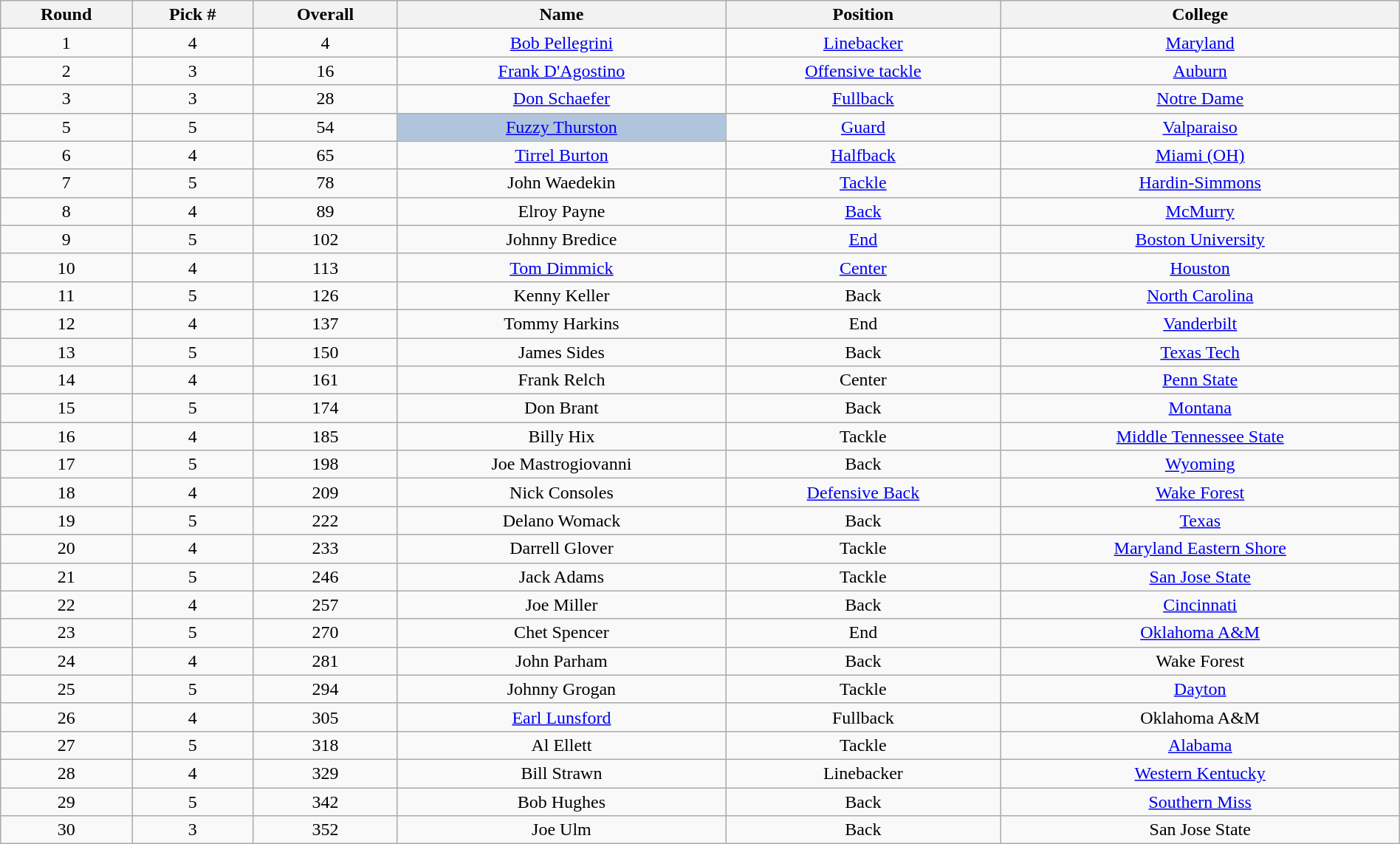<table class="wikitable sortable sortable" style="width: 100%; text-align:center">
<tr>
<th>Round</th>
<th>Pick #</th>
<th>Overall</th>
<th>Name</th>
<th>Position</th>
<th>College</th>
</tr>
<tr>
<td>1</td>
<td>4</td>
<td>4</td>
<td><a href='#'>Bob Pellegrini</a></td>
<td><a href='#'>Linebacker</a></td>
<td><a href='#'>Maryland</a></td>
</tr>
<tr>
<td>2</td>
<td>3</td>
<td>16</td>
<td><a href='#'>Frank D'Agostino</a></td>
<td><a href='#'>Offensive tackle</a></td>
<td><a href='#'>Auburn</a></td>
</tr>
<tr>
<td>3</td>
<td>3</td>
<td>28</td>
<td><a href='#'>Don Schaefer</a></td>
<td><a href='#'>Fullback</a></td>
<td><a href='#'>Notre Dame</a></td>
</tr>
<tr>
<td>5</td>
<td>5</td>
<td>54</td>
<td bgcolor=lightsteelblue><a href='#'>Fuzzy Thurston</a></td>
<td><a href='#'>Guard</a></td>
<td><a href='#'>Valparaiso</a></td>
</tr>
<tr>
<td>6</td>
<td>4</td>
<td>65</td>
<td><a href='#'>Tirrel Burton</a></td>
<td><a href='#'>Halfback</a></td>
<td><a href='#'>Miami (OH)</a></td>
</tr>
<tr>
<td>7</td>
<td>5</td>
<td>78</td>
<td>John Waedekin</td>
<td><a href='#'>Tackle</a></td>
<td><a href='#'>Hardin-Simmons</a></td>
</tr>
<tr>
<td>8</td>
<td>4</td>
<td>89</td>
<td>Elroy Payne</td>
<td><a href='#'>Back</a></td>
<td><a href='#'>McMurry</a></td>
</tr>
<tr>
<td>9</td>
<td>5</td>
<td>102</td>
<td>Johnny Bredice</td>
<td><a href='#'>End</a></td>
<td><a href='#'>Boston University</a></td>
</tr>
<tr>
<td>10</td>
<td>4</td>
<td>113</td>
<td><a href='#'>Tom Dimmick</a></td>
<td><a href='#'>Center</a></td>
<td><a href='#'>Houston</a></td>
</tr>
<tr>
<td>11</td>
<td>5</td>
<td>126</td>
<td>Kenny Keller</td>
<td>Back</td>
<td><a href='#'>North Carolina</a></td>
</tr>
<tr>
<td>12</td>
<td>4</td>
<td>137</td>
<td>Tommy Harkins</td>
<td>End</td>
<td><a href='#'>Vanderbilt</a></td>
</tr>
<tr>
<td>13</td>
<td>5</td>
<td>150</td>
<td>James Sides</td>
<td>Back</td>
<td><a href='#'>Texas Tech</a></td>
</tr>
<tr>
<td>14</td>
<td>4</td>
<td>161</td>
<td>Frank Relch</td>
<td>Center</td>
<td><a href='#'>Penn State</a></td>
</tr>
<tr>
<td>15</td>
<td>5</td>
<td>174</td>
<td>Don Brant</td>
<td>Back</td>
<td><a href='#'>Montana</a></td>
</tr>
<tr>
<td>16</td>
<td>4</td>
<td>185</td>
<td>Billy Hix</td>
<td>Tackle</td>
<td><a href='#'>Middle Tennessee State</a></td>
</tr>
<tr>
<td>17</td>
<td>5</td>
<td>198</td>
<td>Joe Mastrogiovanni</td>
<td>Back</td>
<td><a href='#'>Wyoming</a></td>
</tr>
<tr>
<td>18</td>
<td>4</td>
<td>209</td>
<td>Nick Consoles</td>
<td><a href='#'>Defensive Back</a></td>
<td><a href='#'>Wake Forest</a></td>
</tr>
<tr>
<td>19</td>
<td>5</td>
<td>222</td>
<td>Delano Womack</td>
<td>Back</td>
<td><a href='#'>Texas</a></td>
</tr>
<tr>
<td>20</td>
<td>4</td>
<td>233</td>
<td>Darrell Glover</td>
<td>Tackle</td>
<td><a href='#'>Maryland Eastern Shore</a></td>
</tr>
<tr>
<td>21</td>
<td>5</td>
<td>246</td>
<td>Jack Adams</td>
<td>Tackle</td>
<td><a href='#'>San Jose State</a></td>
</tr>
<tr>
<td>22</td>
<td>4</td>
<td>257</td>
<td>Joe Miller</td>
<td>Back</td>
<td><a href='#'>Cincinnati</a></td>
</tr>
<tr>
<td>23</td>
<td>5</td>
<td>270</td>
<td>Chet Spencer</td>
<td>End</td>
<td><a href='#'>Oklahoma A&M</a></td>
</tr>
<tr>
<td>24</td>
<td>4</td>
<td>281</td>
<td>John Parham</td>
<td>Back</td>
<td>Wake Forest</td>
</tr>
<tr>
<td>25</td>
<td>5</td>
<td>294</td>
<td>Johnny Grogan</td>
<td>Tackle</td>
<td><a href='#'>Dayton</a></td>
</tr>
<tr>
<td>26</td>
<td>4</td>
<td>305</td>
<td><a href='#'>Earl Lunsford</a></td>
<td>Fullback</td>
<td>Oklahoma A&M</td>
</tr>
<tr>
<td>27</td>
<td>5</td>
<td>318</td>
<td>Al Ellett</td>
<td>Tackle</td>
<td><a href='#'>Alabama</a></td>
</tr>
<tr>
<td>28</td>
<td>4</td>
<td>329</td>
<td>Bill Strawn</td>
<td>Linebacker</td>
<td><a href='#'>Western Kentucky</a></td>
</tr>
<tr>
<td>29</td>
<td>5</td>
<td>342</td>
<td>Bob Hughes</td>
<td>Back</td>
<td><a href='#'>Southern Miss</a></td>
</tr>
<tr>
<td>30</td>
<td>3</td>
<td>352</td>
<td>Joe Ulm</td>
<td>Back</td>
<td>San Jose State</td>
</tr>
</table>
